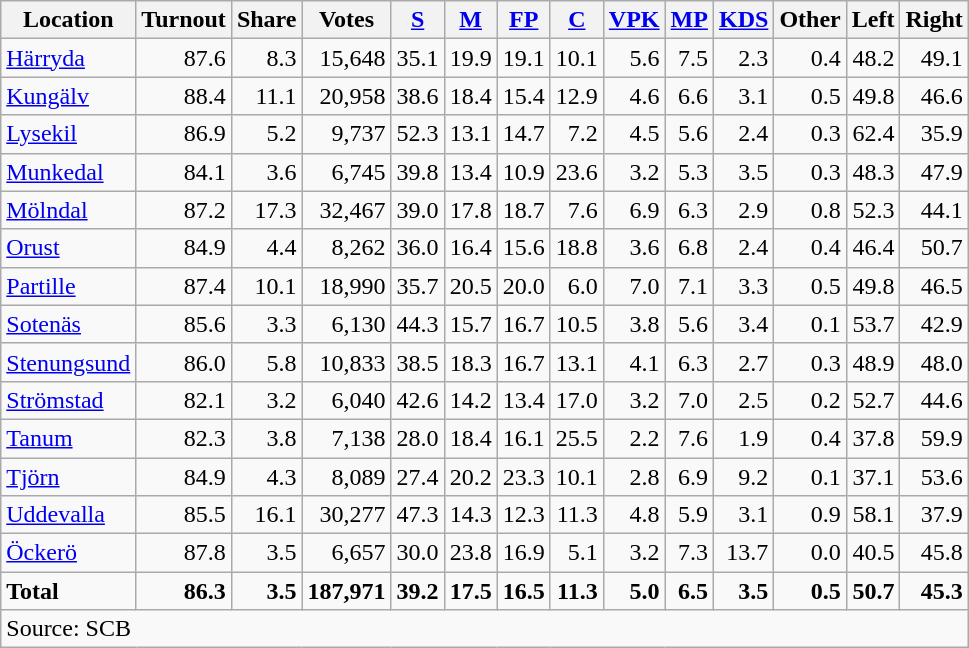<table class="wikitable sortable" style=text-align:right>
<tr>
<th>Location</th>
<th>Turnout</th>
<th>Share</th>
<th>Votes</th>
<th><a href='#'>S</a></th>
<th><a href='#'>M</a></th>
<th><a href='#'>FP</a></th>
<th><a href='#'>C</a></th>
<th><a href='#'>VPK</a></th>
<th><a href='#'>MP</a></th>
<th><a href='#'>KDS</a></th>
<th>Other</th>
<th>Left</th>
<th>Right</th>
</tr>
<tr>
<td align=left><a href='#'>Härryda</a></td>
<td>87.6</td>
<td>8.3</td>
<td>15,648</td>
<td>35.1</td>
<td>19.9</td>
<td>19.1</td>
<td>10.1</td>
<td>5.6</td>
<td>7.5</td>
<td>2.3</td>
<td>0.4</td>
<td>48.2</td>
<td>49.1</td>
</tr>
<tr>
<td align=left><a href='#'>Kungälv</a></td>
<td>88.4</td>
<td>11.1</td>
<td>20,958</td>
<td>38.6</td>
<td>18.4</td>
<td>15.4</td>
<td>12.9</td>
<td>4.6</td>
<td>6.6</td>
<td>3.1</td>
<td>0.5</td>
<td>49.8</td>
<td>46.6</td>
</tr>
<tr>
<td align=left><a href='#'>Lysekil</a></td>
<td>86.9</td>
<td>5.2</td>
<td>9,737</td>
<td>52.3</td>
<td>13.1</td>
<td>14.7</td>
<td>7.2</td>
<td>4.5</td>
<td>5.6</td>
<td>2.4</td>
<td>0.3</td>
<td>62.4</td>
<td>35.9</td>
</tr>
<tr>
<td align=left><a href='#'>Munkedal</a></td>
<td>84.1</td>
<td>3.6</td>
<td>6,745</td>
<td>39.8</td>
<td>13.4</td>
<td>10.9</td>
<td>23.6</td>
<td>3.2</td>
<td>5.3</td>
<td>3.5</td>
<td>0.3</td>
<td>48.3</td>
<td>47.9</td>
</tr>
<tr>
<td align=left><a href='#'>Mölndal</a></td>
<td>87.2</td>
<td>17.3</td>
<td>32,467</td>
<td>39.0</td>
<td>17.8</td>
<td>18.7</td>
<td>7.6</td>
<td>6.9</td>
<td>6.3</td>
<td>2.9</td>
<td>0.8</td>
<td>52.3</td>
<td>44.1</td>
</tr>
<tr>
<td align=left><a href='#'>Orust</a></td>
<td>84.9</td>
<td>4.4</td>
<td>8,262</td>
<td>36.0</td>
<td>16.4</td>
<td>15.6</td>
<td>18.8</td>
<td>3.6</td>
<td>6.8</td>
<td>2.4</td>
<td>0.4</td>
<td>46.4</td>
<td>50.7</td>
</tr>
<tr>
<td align=left><a href='#'>Partille</a></td>
<td>87.4</td>
<td>10.1</td>
<td>18,990</td>
<td>35.7</td>
<td>20.5</td>
<td>20.0</td>
<td>6.0</td>
<td>7.0</td>
<td>7.1</td>
<td>3.3</td>
<td>0.5</td>
<td>49.8</td>
<td>46.5</td>
</tr>
<tr>
<td align=left><a href='#'>Sotenäs</a></td>
<td>85.6</td>
<td>3.3</td>
<td>6,130</td>
<td>44.3</td>
<td>15.7</td>
<td>16.7</td>
<td>10.5</td>
<td>3.8</td>
<td>5.6</td>
<td>3.4</td>
<td>0.1</td>
<td>53.7</td>
<td>42.9</td>
</tr>
<tr>
<td align=left><a href='#'>Stenungsund</a></td>
<td>86.0</td>
<td>5.8</td>
<td>10,833</td>
<td>38.5</td>
<td>18.3</td>
<td>16.7</td>
<td>13.1</td>
<td>4.1</td>
<td>6.3</td>
<td>2.7</td>
<td>0.3</td>
<td>48.9</td>
<td>48.0</td>
</tr>
<tr>
<td align=left><a href='#'>Strömstad</a></td>
<td>82.1</td>
<td>3.2</td>
<td>6,040</td>
<td>42.6</td>
<td>14.2</td>
<td>13.4</td>
<td>17.0</td>
<td>3.2</td>
<td>7.0</td>
<td>2.5</td>
<td>0.2</td>
<td>52.7</td>
<td>44.6</td>
</tr>
<tr>
<td align=left><a href='#'>Tanum</a></td>
<td>82.3</td>
<td>3.8</td>
<td>7,138</td>
<td>28.0</td>
<td>18.4</td>
<td>16.1</td>
<td>25.5</td>
<td>2.2</td>
<td>7.6</td>
<td>1.9</td>
<td>0.4</td>
<td>37.8</td>
<td>59.9</td>
</tr>
<tr>
<td align=left><a href='#'>Tjörn</a></td>
<td>84.9</td>
<td>4.3</td>
<td>8,089</td>
<td>27.4</td>
<td>20.2</td>
<td>23.3</td>
<td>10.1</td>
<td>2.8</td>
<td>6.9</td>
<td>9.2</td>
<td>0.1</td>
<td>37.1</td>
<td>53.6</td>
</tr>
<tr>
<td align=left><a href='#'>Uddevalla</a></td>
<td>85.5</td>
<td>16.1</td>
<td>30,277</td>
<td>47.3</td>
<td>14.3</td>
<td>12.3</td>
<td>11.3</td>
<td>4.8</td>
<td>5.9</td>
<td>3.1</td>
<td>0.9</td>
<td>58.1</td>
<td>37.9</td>
</tr>
<tr>
<td align=left><a href='#'>Öckerö</a></td>
<td>87.8</td>
<td>3.5</td>
<td>6,657</td>
<td>30.0</td>
<td>23.8</td>
<td>16.9</td>
<td>5.1</td>
<td>3.2</td>
<td>7.3</td>
<td>13.7</td>
<td>0.0</td>
<td>40.5</td>
<td>45.8</td>
</tr>
<tr>
<td align=left><strong>Total</strong></td>
<td><strong>86.3</strong></td>
<td><strong>3.5</strong></td>
<td><strong>187,971</strong></td>
<td><strong>39.2</strong></td>
<td><strong>17.5</strong></td>
<td><strong>16.5</strong></td>
<td><strong>11.3</strong></td>
<td><strong>5.0</strong></td>
<td><strong>6.5</strong></td>
<td><strong>3.5</strong></td>
<td><strong>0.5</strong></td>
<td><strong>50.7</strong></td>
<td><strong>45.3</strong></td>
</tr>
<tr>
<td align=left colspan=14>Source: SCB </td>
</tr>
</table>
